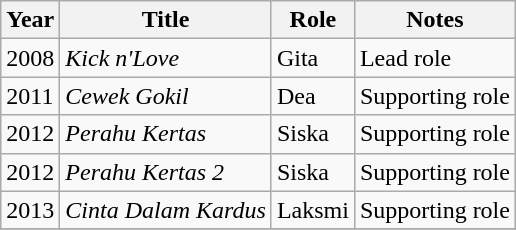<table class="wikitable">
<tr>
<th>Year</th>
<th>Title</th>
<th>Role</th>
<th>Notes</th>
</tr>
<tr>
<td>2008</td>
<td><em>Kick n'Love</em></td>
<td>Gita</td>
<td>Lead role</td>
</tr>
<tr>
<td>2011</td>
<td><em>Cewek Gokil</em></td>
<td>Dea</td>
<td>Supporting role</td>
</tr>
<tr>
<td>2012</td>
<td><em>Perahu Kertas</em></td>
<td>Siska</td>
<td>Supporting role</td>
</tr>
<tr>
<td>2012</td>
<td><em>Perahu Kertas 2</em></td>
<td>Siska</td>
<td>Supporting role</td>
</tr>
<tr>
<td>2013</td>
<td><em>Cinta Dalam Kardus</em></td>
<td>Laksmi</td>
<td>Supporting role</td>
</tr>
<tr>
</tr>
</table>
